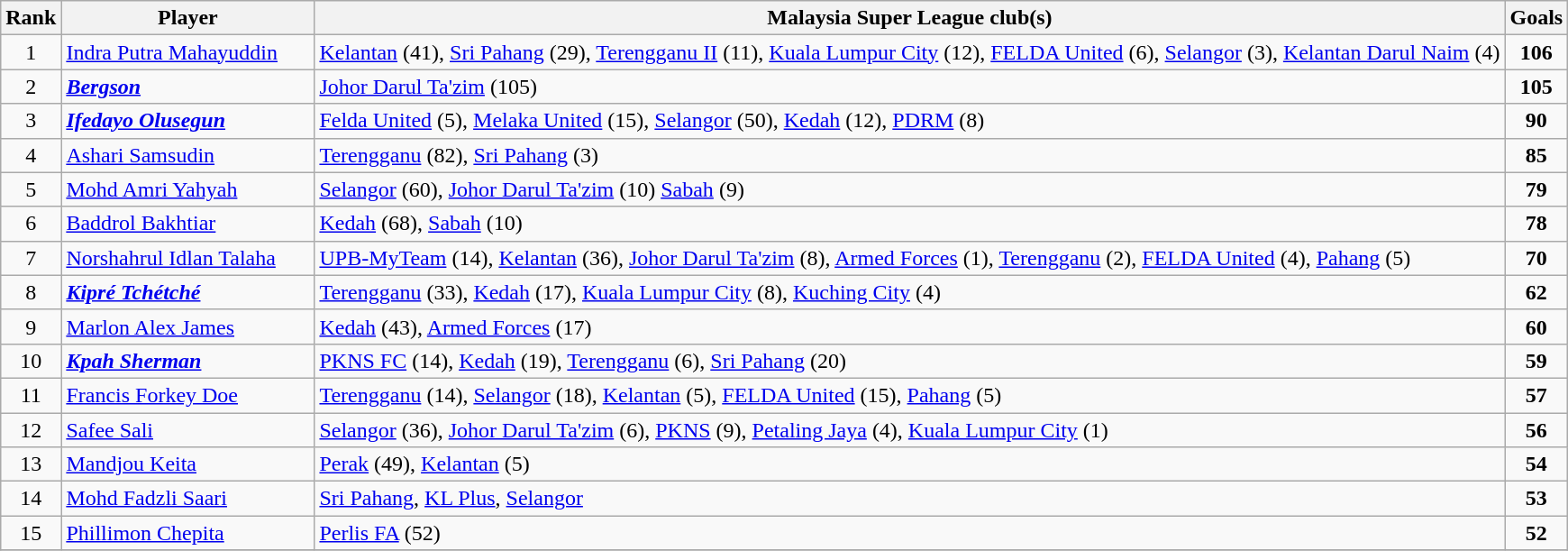<table class="wikitable sortable">
<tr>
<th width=20>Rank</th>
<th width=180>Player</th>
<th scope="col" class="unsortable">Malaysia Super League club(s)</th>
<th width=30>Goals</th>
</tr>
<tr>
<td align=center>1</td>
<td> <a href='#'>Indra Putra Mahayuddin</a></td>
<td><a href='#'>Kelantan</a> (41), <a href='#'>Sri Pahang</a> (29), <a href='#'>Terengganu II</a> (11), <a href='#'>Kuala Lumpur City</a> (12), <a href='#'>FELDA United</a> (6), <a href='#'>Selangor</a> (3), <a href='#'>Kelantan Darul Naim</a> (4)</td>
<td align=center><strong>106</strong></td>
</tr>
<tr>
<td align=center>2</td>
<td> <strong><em><a href='#'>Bergson</a></em></strong></td>
<td><a href='#'>Johor Darul Ta'zim</a> (105)</td>
<td align=center><strong>105</strong></td>
</tr>
<tr>
<td align=center>3</td>
<td> <strong><em><a href='#'>Ifedayo Olusegun</a></em></strong></td>
<td><a href='#'>Felda United</a> (5), <a href='#'>Melaka United</a> (15), <a href='#'>Selangor</a> (50), <a href='#'>Kedah</a> (12), <a href='#'>PDRM</a> (8)</td>
<td align=center><strong>90</strong></td>
</tr>
<tr>
<td align=center>4</td>
<td> <a href='#'>Ashari Samsudin</a></td>
<td><a href='#'>Terengganu</a> (82), <a href='#'>Sri Pahang</a> (3)</td>
<td align=center><strong>85</strong></td>
</tr>
<tr>
<td align=center>5</td>
<td> <a href='#'>Mohd Amri Yahyah</a></td>
<td><a href='#'>Selangor</a> (60), <a href='#'>Johor Darul Ta'zim</a> (10) <a href='#'>Sabah</a> (9)</td>
<td align=center><strong>79</strong></td>
</tr>
<tr>
<td align=center>6</td>
<td> <a href='#'>Baddrol Bakhtiar</a></td>
<td><a href='#'>Kedah</a> (68), <a href='#'>Sabah</a> (10)</td>
<td align=center><strong>78</strong></td>
</tr>
<tr>
<td align=center>7</td>
<td> <a href='#'>Norshahrul Idlan Talaha</a></td>
<td><a href='#'>UPB-MyTeam</a> (14), <a href='#'>Kelantan</a> (36), <a href='#'>Johor Darul Ta'zim</a> (8), <a href='#'>Armed Forces</a> (1), <a href='#'>Terengganu</a> (2), <a href='#'>FELDA United</a> (4), <a href='#'>Pahang</a> (5)</td>
<td align=center><strong>70</strong></td>
</tr>
<tr>
<td align=center>8</td>
<td> <strong><em><a href='#'>Kipré Tchétché</a></em></strong></td>
<td><a href='#'>Terengganu</a> (33), <a href='#'>Kedah</a> (17), <a href='#'>Kuala Lumpur City</a> (8), <a href='#'>Kuching City</a> (4)</td>
<td align=center><strong>62</strong></td>
</tr>
<tr>
<td align=center>9</td>
<td> <a href='#'>Marlon Alex James</a></td>
<td><a href='#'>Kedah</a> (43), <a href='#'>Armed Forces</a> (17)</td>
<td align=center><strong>60</strong></td>
</tr>
<tr>
<td align=center>10</td>
<td> <strong><em><a href='#'>Kpah Sherman</a></em></strong></td>
<td><a href='#'>PKNS FC</a> (14), <a href='#'>Kedah</a> (19), <a href='#'>Terengganu</a> (6), <a href='#'>Sri Pahang</a> (20)</td>
<td align=center><strong>59</strong></td>
</tr>
<tr>
<td align=center>11</td>
<td> <a href='#'>Francis Forkey Doe</a></td>
<td><a href='#'>Terengganu</a> (14), <a href='#'>Selangor</a> (18), <a href='#'>Kelantan</a> (5), <a href='#'>FELDA United</a> (15), <a href='#'>Pahang</a> (5)</td>
<td align=center><strong>57</strong></td>
</tr>
<tr>
<td align=center>12</td>
<td> <a href='#'>Safee Sali</a></td>
<td><a href='#'>Selangor</a> (36), <a href='#'>Johor Darul Ta'zim</a> (6), <a href='#'>PKNS</a> (9), <a href='#'>Petaling Jaya</a> (4), <a href='#'>Kuala Lumpur City</a> (1)</td>
<td align=center><strong>56</strong></td>
</tr>
<tr>
<td align=center>13</td>
<td> <a href='#'>Mandjou Keita</a></td>
<td><a href='#'>Perak</a> (49), <a href='#'>Kelantan</a> (5)</td>
<td align=center><strong>54</strong></td>
</tr>
<tr>
<td align=center>14</td>
<td> <a href='#'>Mohd Fadzli Saari</a></td>
<td><a href='#'>Sri Pahang</a>, <a href='#'>KL Plus</a>, <a href='#'>Selangor</a></td>
<td align=center><strong>53</strong></td>
</tr>
<tr>
<td align=center>15</td>
<td> <a href='#'>Phillimon Chepita</a></td>
<td><a href='#'>Perlis FA</a> (52)</td>
<td align=center><strong>52</strong></td>
</tr>
<tr>
</tr>
</table>
